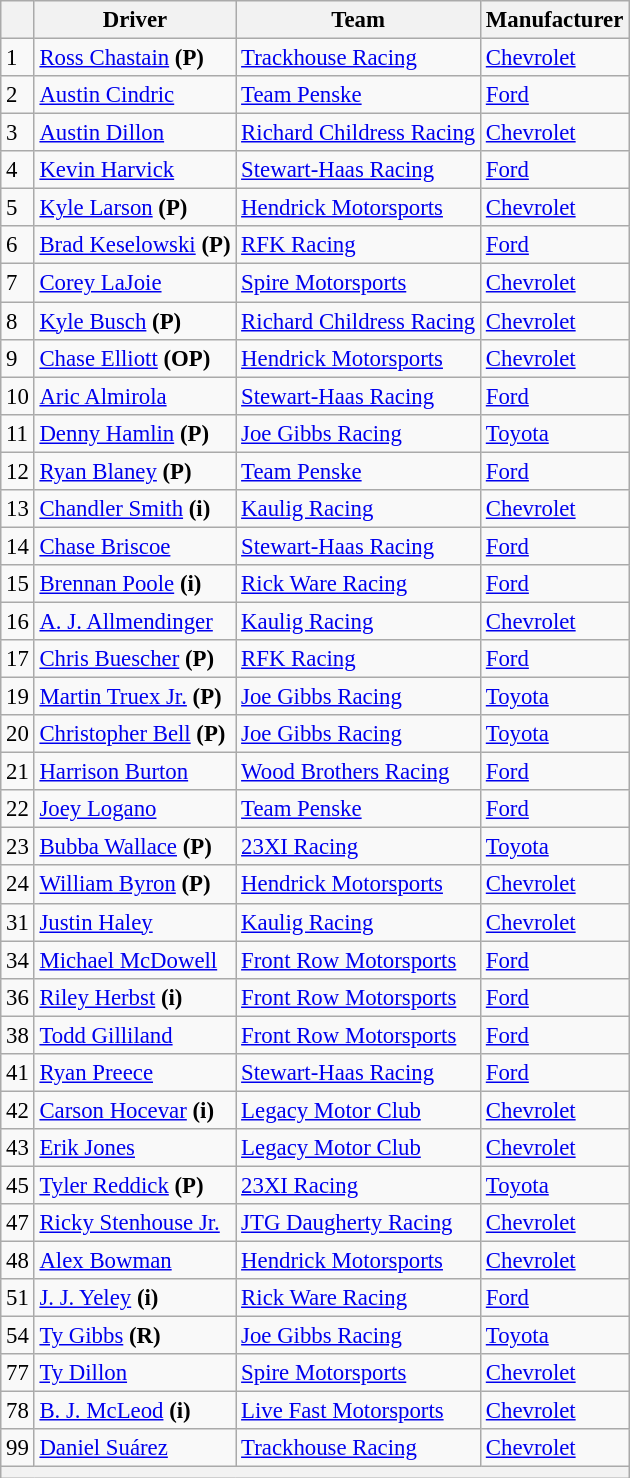<table class="wikitable" style="font-size:95%">
<tr>
<th></th>
<th>Driver</th>
<th>Team</th>
<th>Manufacturer</th>
</tr>
<tr>
<td>1</td>
<td><a href='#'>Ross Chastain</a> <strong>(P)</strong></td>
<td><a href='#'>Trackhouse Racing</a></td>
<td><a href='#'>Chevrolet</a></td>
</tr>
<tr>
<td>2</td>
<td><a href='#'>Austin Cindric</a></td>
<td><a href='#'>Team Penske</a></td>
<td><a href='#'>Ford</a></td>
</tr>
<tr>
<td>3</td>
<td><a href='#'>Austin Dillon</a></td>
<td><a href='#'>Richard Childress Racing</a></td>
<td><a href='#'>Chevrolet</a></td>
</tr>
<tr>
<td>4</td>
<td><a href='#'>Kevin Harvick</a></td>
<td><a href='#'>Stewart-Haas Racing</a></td>
<td><a href='#'>Ford</a></td>
</tr>
<tr>
<td>5</td>
<td><a href='#'>Kyle Larson</a> <strong>(P)</strong></td>
<td><a href='#'>Hendrick Motorsports</a></td>
<td><a href='#'>Chevrolet</a></td>
</tr>
<tr>
<td>6</td>
<td><a href='#'>Brad Keselowski</a> <strong>(P)</strong></td>
<td><a href='#'>RFK Racing</a></td>
<td><a href='#'>Ford</a></td>
</tr>
<tr>
<td>7</td>
<td><a href='#'>Corey LaJoie</a></td>
<td><a href='#'>Spire Motorsports</a></td>
<td><a href='#'>Chevrolet</a></td>
</tr>
<tr>
<td>8</td>
<td><a href='#'>Kyle Busch</a> <strong>(P)</strong></td>
<td><a href='#'>Richard Childress Racing</a></td>
<td><a href='#'>Chevrolet</a></td>
</tr>
<tr>
<td>9</td>
<td><a href='#'>Chase Elliott</a> <strong>(OP)</strong></td>
<td><a href='#'>Hendrick Motorsports</a></td>
<td><a href='#'>Chevrolet</a></td>
</tr>
<tr>
<td>10</td>
<td><a href='#'>Aric Almirola</a></td>
<td><a href='#'>Stewart-Haas Racing</a></td>
<td><a href='#'>Ford</a></td>
</tr>
<tr>
<td>11</td>
<td><a href='#'>Denny Hamlin</a> <strong>(P)</strong></td>
<td><a href='#'>Joe Gibbs Racing</a></td>
<td><a href='#'>Toyota</a></td>
</tr>
<tr>
<td>12</td>
<td><a href='#'>Ryan Blaney</a> <strong>(P)</strong></td>
<td><a href='#'>Team Penske</a></td>
<td><a href='#'>Ford</a></td>
</tr>
<tr>
<td>13</td>
<td><a href='#'>Chandler Smith</a> <strong>(i)</strong></td>
<td><a href='#'>Kaulig Racing</a></td>
<td><a href='#'>Chevrolet</a></td>
</tr>
<tr>
<td>14</td>
<td><a href='#'>Chase Briscoe</a></td>
<td><a href='#'>Stewart-Haas Racing</a></td>
<td><a href='#'>Ford</a></td>
</tr>
<tr>
<td>15</td>
<td><a href='#'>Brennan Poole</a> <strong>(i)</strong></td>
<td><a href='#'>Rick Ware Racing</a></td>
<td><a href='#'>Ford</a></td>
</tr>
<tr>
<td>16</td>
<td><a href='#'>A. J. Allmendinger</a></td>
<td><a href='#'>Kaulig Racing</a></td>
<td><a href='#'>Chevrolet</a></td>
</tr>
<tr>
<td>17</td>
<td><a href='#'>Chris Buescher</a> <strong>(P)</strong></td>
<td><a href='#'>RFK Racing</a></td>
<td><a href='#'>Ford</a></td>
</tr>
<tr>
<td>19</td>
<td><a href='#'>Martin Truex Jr.</a> <strong>(P)</strong></td>
<td><a href='#'>Joe Gibbs Racing</a></td>
<td><a href='#'>Toyota</a></td>
</tr>
<tr>
<td>20</td>
<td><a href='#'>Christopher Bell</a> <strong>(P)</strong></td>
<td><a href='#'>Joe Gibbs Racing</a></td>
<td><a href='#'>Toyota</a></td>
</tr>
<tr>
<td>21</td>
<td><a href='#'>Harrison Burton</a></td>
<td><a href='#'>Wood Brothers Racing</a></td>
<td><a href='#'>Ford</a></td>
</tr>
<tr>
<td>22</td>
<td><a href='#'>Joey Logano</a></td>
<td><a href='#'>Team Penske</a></td>
<td><a href='#'>Ford</a></td>
</tr>
<tr>
<td>23</td>
<td><a href='#'>Bubba Wallace</a> <strong>(P)</strong></td>
<td><a href='#'>23XI Racing</a></td>
<td><a href='#'>Toyota</a></td>
</tr>
<tr>
<td>24</td>
<td><a href='#'>William Byron</a> <strong>(P)</strong></td>
<td><a href='#'>Hendrick Motorsports</a></td>
<td><a href='#'>Chevrolet</a></td>
</tr>
<tr>
<td>31</td>
<td><a href='#'>Justin Haley</a></td>
<td><a href='#'>Kaulig Racing</a></td>
<td><a href='#'>Chevrolet</a></td>
</tr>
<tr>
<td>34</td>
<td><a href='#'>Michael McDowell</a></td>
<td><a href='#'>Front Row Motorsports</a></td>
<td><a href='#'>Ford</a></td>
</tr>
<tr>
<td>36</td>
<td><a href='#'>Riley Herbst</a> <strong>(i)</strong></td>
<td><a href='#'>Front Row Motorsports</a></td>
<td><a href='#'>Ford</a></td>
</tr>
<tr>
<td>38</td>
<td><a href='#'>Todd Gilliland</a></td>
<td><a href='#'>Front Row Motorsports</a></td>
<td><a href='#'>Ford</a></td>
</tr>
<tr>
<td>41</td>
<td><a href='#'>Ryan Preece</a></td>
<td><a href='#'>Stewart-Haas Racing</a></td>
<td><a href='#'>Ford</a></td>
</tr>
<tr>
<td>42</td>
<td><a href='#'>Carson Hocevar</a> <strong>(i)</strong></td>
<td><a href='#'>Legacy Motor Club</a></td>
<td><a href='#'>Chevrolet</a></td>
</tr>
<tr>
<td>43</td>
<td><a href='#'>Erik Jones</a></td>
<td><a href='#'>Legacy Motor Club</a></td>
<td><a href='#'>Chevrolet</a></td>
</tr>
<tr>
<td>45</td>
<td><a href='#'>Tyler Reddick</a> <strong>(P)</strong></td>
<td><a href='#'>23XI Racing</a></td>
<td><a href='#'>Toyota</a></td>
</tr>
<tr>
<td>47</td>
<td nowrap><a href='#'>Ricky Stenhouse Jr.</a></td>
<td><a href='#'>JTG Daugherty Racing</a></td>
<td><a href='#'>Chevrolet</a></td>
</tr>
<tr>
<td>48</td>
<td><a href='#'>Alex Bowman</a></td>
<td><a href='#'>Hendrick Motorsports</a></td>
<td><a href='#'>Chevrolet</a></td>
</tr>
<tr>
<td>51</td>
<td><a href='#'>J. J. Yeley</a> <strong>(i)</strong></td>
<td><a href='#'>Rick Ware Racing</a></td>
<td><a href='#'>Ford</a></td>
</tr>
<tr>
<td>54</td>
<td><a href='#'>Ty Gibbs</a> <strong>(R)</strong></td>
<td><a href='#'>Joe Gibbs Racing</a></td>
<td><a href='#'>Toyota</a></td>
</tr>
<tr>
<td>77</td>
<td><a href='#'>Ty Dillon</a></td>
<td><a href='#'>Spire Motorsports</a></td>
<td><a href='#'>Chevrolet</a></td>
</tr>
<tr>
<td>78</td>
<td><a href='#'>B. J. McLeod</a> <strong>(i)</strong></td>
<td><a href='#'>Live Fast Motorsports</a></td>
<td><a href='#'>Chevrolet</a></td>
</tr>
<tr>
<td>99</td>
<td><a href='#'>Daniel Suárez</a></td>
<td><a href='#'>Trackhouse Racing</a></td>
<td><a href='#'>Chevrolet</a></td>
</tr>
<tr>
<th colspan="4"></th>
</tr>
</table>
